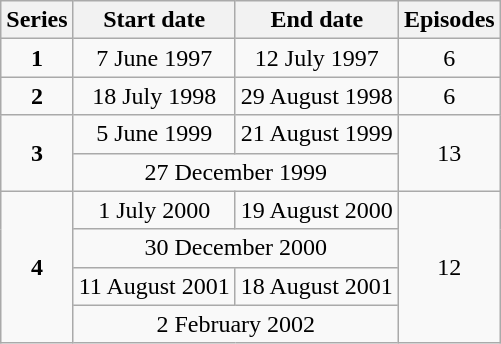<table class="wikitable" style="text-align:center;">
<tr>
<th>Series</th>
<th>Start date</th>
<th>End date</th>
<th>Episodes</th>
</tr>
<tr>
<td><strong>1</strong></td>
<td>7 June 1997</td>
<td>12 July 1997</td>
<td>6</td>
</tr>
<tr>
<td><strong>2</strong></td>
<td>18 July 1998</td>
<td>29 August 1998</td>
<td>6</td>
</tr>
<tr>
<td rowspan="2"><strong>3</strong></td>
<td>5 June 1999</td>
<td>21 August 1999</td>
<td rowspan="2">13</td>
</tr>
<tr>
<td colspan="2">27 December 1999</td>
</tr>
<tr>
<td rowspan="4"><strong>4</strong></td>
<td>1 July 2000</td>
<td>19 August 2000</td>
<td rowspan="4">12</td>
</tr>
<tr>
<td colspan="2">30 December 2000</td>
</tr>
<tr>
<td>11 August 2001</td>
<td>18 August 2001</td>
</tr>
<tr>
<td colspan="2">2 February 2002</td>
</tr>
</table>
